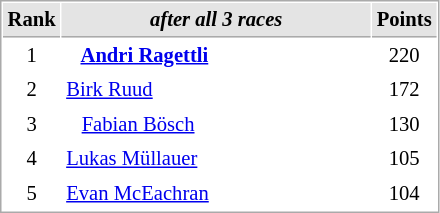<table cellspacing="1" cellpadding="3" style="border:1px solid #aaa; font-size:86%;">
<tr style="background:#e4e4e4;">
<th style="border-bottom:1px solid #aaa; width:10px;">Rank</th>
<th style="border-bottom:1px solid #aaa; width:200px;"><em>after all 3 races</em></th>
<th style="border-bottom:1px solid #aaa; width:20px;">Points</th>
</tr>
<tr>
<td align=center>1</td>
<td><strong>   <a href='#'>Andri Ragettli</a></strong></td>
<td align=center>220</td>
</tr>
<tr>
<td align=center>2</td>
<td> <a href='#'>Birk Ruud</a></td>
<td align=center>172</td>
</tr>
<tr>
<td align=center>3</td>
<td>   <a href='#'>Fabian Bösch</a></td>
<td align=center>130</td>
</tr>
<tr>
<td align=center>4</td>
<td> <a href='#'>Lukas Müllauer</a></td>
<td align=center>105</td>
</tr>
<tr>
<td align=center>5</td>
<td> <a href='#'>Evan McEachran</a></td>
<td align=center>104</td>
</tr>
</table>
